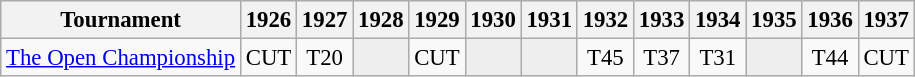<table class="wikitable" style="font-size:95%;text-align:center;">
<tr>
<th>Tournament</th>
<th>1926</th>
<th>1927</th>
<th>1928</th>
<th>1929</th>
<th>1930</th>
<th>1931</th>
<th>1932</th>
<th>1933</th>
<th>1934</th>
<th>1935</th>
<th>1936</th>
<th>1937</th>
</tr>
<tr>
<td align=left><a href='#'>The Open Championship</a></td>
<td>CUT</td>
<td>T20</td>
<td style="background:#eeeeee;"></td>
<td>CUT</td>
<td style="background:#eeeeee;"></td>
<td style="background:#eeeeee;"></td>
<td>T45</td>
<td>T37</td>
<td>T31</td>
<td style="background:#eeeeee;"></td>
<td>T44</td>
<td>CUT</td>
</tr>
</table>
